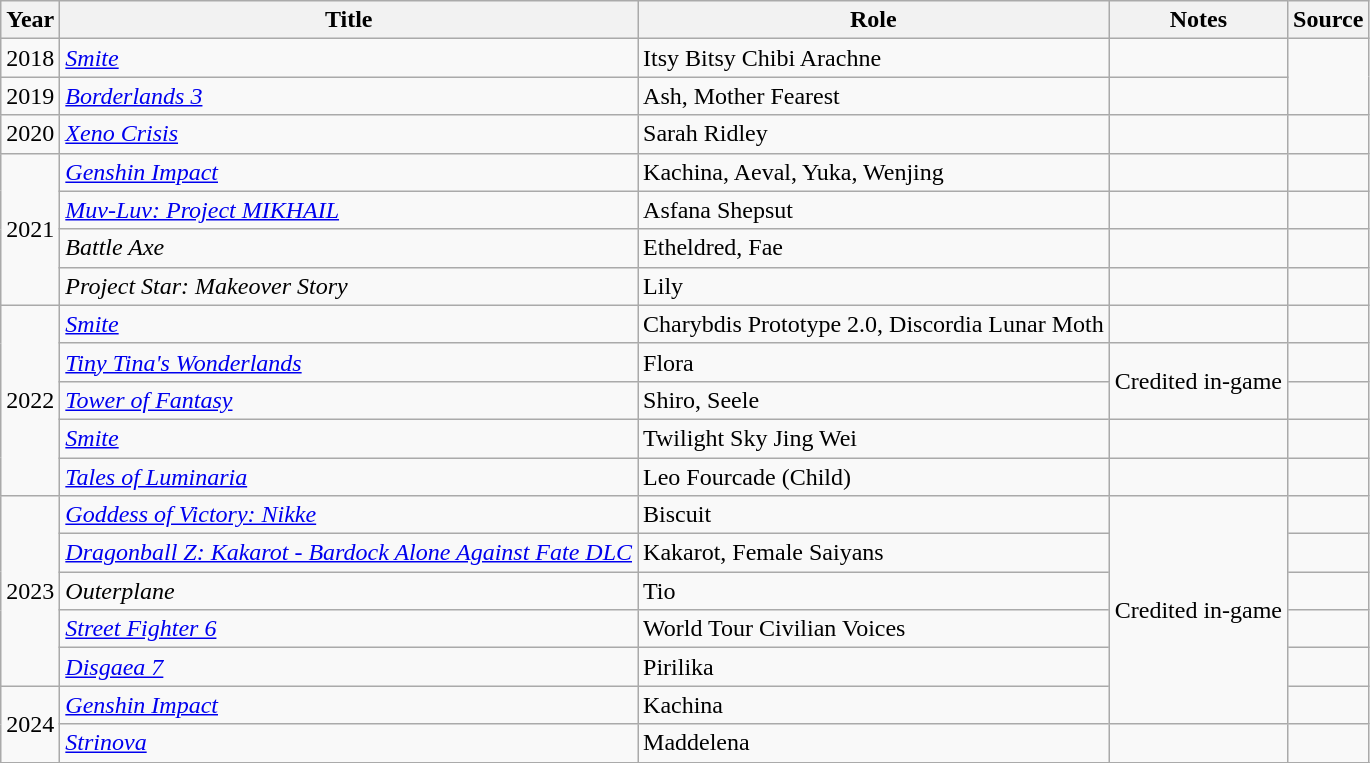<table class="wikitable sortable plainrowheaders">
<tr>
<th>Year</th>
<th>Title</th>
<th>Role</th>
<th class="unsortable">Notes</th>
<th class="unsortable">Source</th>
</tr>
<tr>
<td>2018</td>
<td><em><a href='#'>Smite</a></em></td>
<td>Itsy Bitsy Chibi Arachne</td>
<td></td>
<td rowspan="2"></td>
</tr>
<tr>
<td>2019</td>
<td><em><a href='#'>Borderlands 3</a></em></td>
<td>Ash, Mother Fearest</td>
<td></td>
</tr>
<tr>
<td>2020</td>
<td><em><a href='#'>Xeno Crisis</a></em></td>
<td>Sarah Ridley</td>
<td></td>
<td></td>
</tr>
<tr>
<td rowspan="4">2021</td>
<td><em><a href='#'>Genshin Impact</a></em></td>
<td>Kachina, Aeval, Yuka, Wenjing</td>
<td></td>
<td></td>
</tr>
<tr>
<td><em><a href='#'>Muv-Luv: Project MIKHAIL</a></em></td>
<td>Asfana Shepsut</td>
<td></td>
<td></td>
</tr>
<tr>
<td><em>Battle Axe</em></td>
<td>Etheldred, Fae</td>
<td></td>
<td></td>
</tr>
<tr>
<td><em>Project Star: Makeover Story</em></td>
<td>Lily</td>
<td></td>
<td></td>
</tr>
<tr>
<td rowspan="5">2022</td>
<td><em><a href='#'>Smite</a></em></td>
<td>Charybdis Prototype 2.0, Discordia Lunar Moth</td>
<td></td>
<td></td>
</tr>
<tr>
<td><em><a href='#'>Tiny Tina's Wonderlands</a></em></td>
<td>Flora</td>
<td rowspan="2">Credited in-game</td>
<td></td>
</tr>
<tr>
<td><em><a href='#'>Tower of Fantasy</a></em></td>
<td>Shiro, Seele</td>
<td></td>
</tr>
<tr>
<td><em><a href='#'>Smite</a></em></td>
<td>Twilight Sky Jing Wei</td>
<td></td>
<td></td>
</tr>
<tr>
<td><em><a href='#'>Tales of Luminaria</a></em></td>
<td>Leo Fourcade (Child)</td>
<td></td>
<td></td>
</tr>
<tr>
<td rowspan="5">2023</td>
<td><em><a href='#'>Goddess of Victory: Nikke</a></em></td>
<td>Biscuit</td>
<td rowspan="6">Credited in-game</td>
<td></td>
</tr>
<tr>
<td><em><a href='#'>Dragonball Z: Kakarot - Bardock Alone Against Fate DLC</a></em></td>
<td>Kakarot, Female Saiyans</td>
<td></td>
</tr>
<tr>
<td><em>Outerplane</em></td>
<td>Tio</td>
<td></td>
</tr>
<tr>
<td><em><a href='#'>Street Fighter 6</a></em></td>
<td>World Tour Civilian Voices</td>
<td></td>
</tr>
<tr>
<td><em><a href='#'>Disgaea 7</a></em></td>
<td>Pirilika</td>
<td></td>
</tr>
<tr>
<td rowspan="2">2024</td>
<td><em><a href='#'>Genshin Impact</a></em></td>
<td>Kachina</td>
<td></td>
</tr>
<tr>
<td><em><a href='#'>Strinova</a></em></td>
<td>Maddelena</td>
<td></td>
<td></td>
</tr>
<tr>
</tr>
</table>
